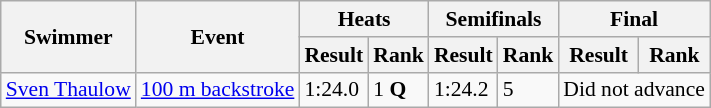<table class=wikitable style="font-size:90%" style="text-align:center">
<tr>
<th rowspan=2>Swimmer</th>
<th rowspan=2>Event</th>
<th colspan=2>Heats</th>
<th colspan=2>Semifinals</th>
<th colspan=2>Final</th>
</tr>
<tr>
<th>Result</th>
<th>Rank</th>
<th>Result</th>
<th>Rank</th>
<th>Result</th>
<th>Rank</th>
</tr>
<tr>
<td align=left><a href='#'>Sven Thaulow</a></td>
<td align=left><a href='#'>100 m backstroke</a></td>
<td>1:24.0</td>
<td>1 <strong>Q</strong></td>
<td>1:24.2</td>
<td>5</td>
<td colspan=2>Did not advance</td>
</tr>
</table>
